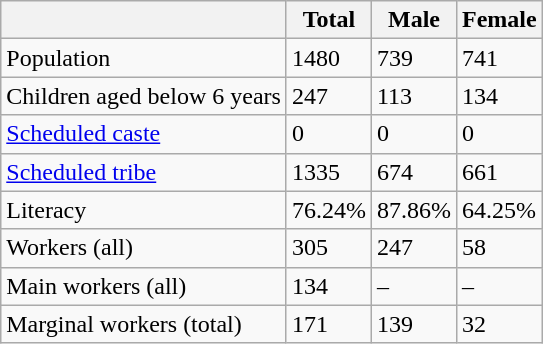<table class="wikitable sortable">
<tr>
<th></th>
<th>Total</th>
<th>Male</th>
<th>Female</th>
</tr>
<tr>
<td>Population</td>
<td>1480</td>
<td>739</td>
<td>741</td>
</tr>
<tr>
<td>Children aged below 6 years</td>
<td>247</td>
<td>113</td>
<td>134</td>
</tr>
<tr>
<td><a href='#'>Scheduled caste</a></td>
<td>0</td>
<td>0</td>
<td>0</td>
</tr>
<tr>
<td><a href='#'>Scheduled tribe</a></td>
<td>1335</td>
<td>674</td>
<td>661</td>
</tr>
<tr>
<td>Literacy</td>
<td>76.24%</td>
<td>87.86%</td>
<td>64.25%</td>
</tr>
<tr>
<td>Workers (all)</td>
<td>305</td>
<td>247</td>
<td>58</td>
</tr>
<tr>
<td>Main workers (all)</td>
<td>134</td>
<td>–</td>
<td>–</td>
</tr>
<tr>
<td>Marginal workers (total)</td>
<td>171</td>
<td>139</td>
<td>32</td>
</tr>
</table>
